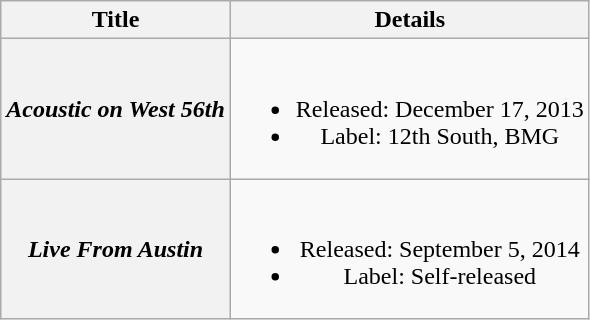<table class="wikitable plainrowheaders" style="text-align:center;">
<tr>
<th scope="col">Title</th>
<th scope="col">Details</th>
</tr>
<tr>
<th scope="row"><em>Acoustic on West 56th</em></th>
<td><br><ul><li>Released: December 17, 2013</li><li>Label: 12th South, BMG</li></ul></td>
</tr>
<tr>
<th scope="row"><em>Live From Austin</em></th>
<td><br><ul><li>Released: September 5, 2014</li><li>Label: Self-released</li></ul></td>
</tr>
</table>
